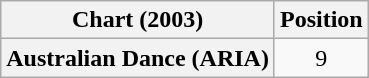<table class="wikitable plainrowheaders" style="text-align:center">
<tr>
<th scope="col">Chart (2003)</th>
<th scope="col">Position</th>
</tr>
<tr>
<th scope="row">Australian Dance (ARIA)</th>
<td>9</td>
</tr>
</table>
